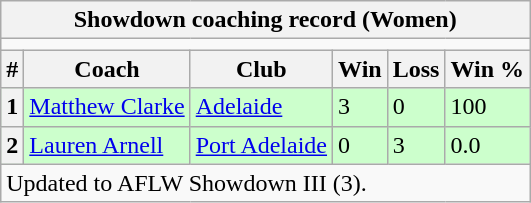<table class="wikitable">
<tr>
<th colspan="6">Showdown coaching record (Women)</th>
</tr>
<tr>
<td colspan="6"></td>
</tr>
<tr>
<th>#</th>
<th>Coach</th>
<th>Club</th>
<th>Win</th>
<th>Loss</th>
<th>Win %</th>
</tr>
<tr style="background:#cfc;">
<th>1</th>
<td><a href='#'>Matthew Clarke</a></td>
<td><a href='#'>Adelaide</a></td>
<td>3</td>
<td>0</td>
<td>100</td>
</tr>
<tr style="background:#cfc;">
<th>2</th>
<td><a href='#'>Lauren Arnell</a></td>
<td><a href='#'>Port Adelaide</a></td>
<td>0</td>
<td>3</td>
<td>0.0</td>
</tr>
<tr>
<td colspan="6">Updated to AFLW Showdown III (3).</td>
</tr>
</table>
